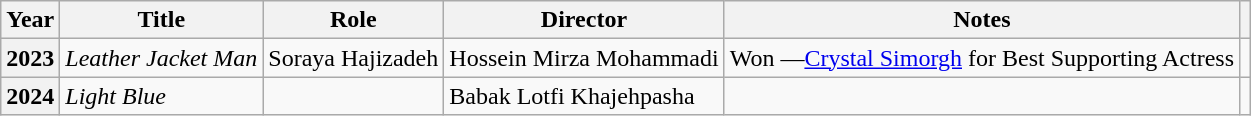<table class="wikitable plainrowheaders sortable"  style=font-size:100%>
<tr>
<th scope="col">Year</th>
<th scope="col">Title</th>
<th scope="col">Role</th>
<th scope="col">Director</th>
<th scope="col" class="unsortable">Notes</th>
<th scope="col" class="unsortable"></th>
</tr>
<tr>
<th scope="row">2023</th>
<td><em>Leather Jacket Man</em></td>
<td>Soraya Hajizadeh</td>
<td>Hossein Mirza Mohammadi</td>
<td>Won —<a href='#'>Crystal Simorgh</a> for Best Supporting Actress</td>
<td></td>
</tr>
<tr>
<th scope="row">2024</th>
<td><em>Light Blue</em></td>
<td></td>
<td>Babak Lotfi Khajehpasha</td>
<td></td>
<td></td>
</tr>
</table>
